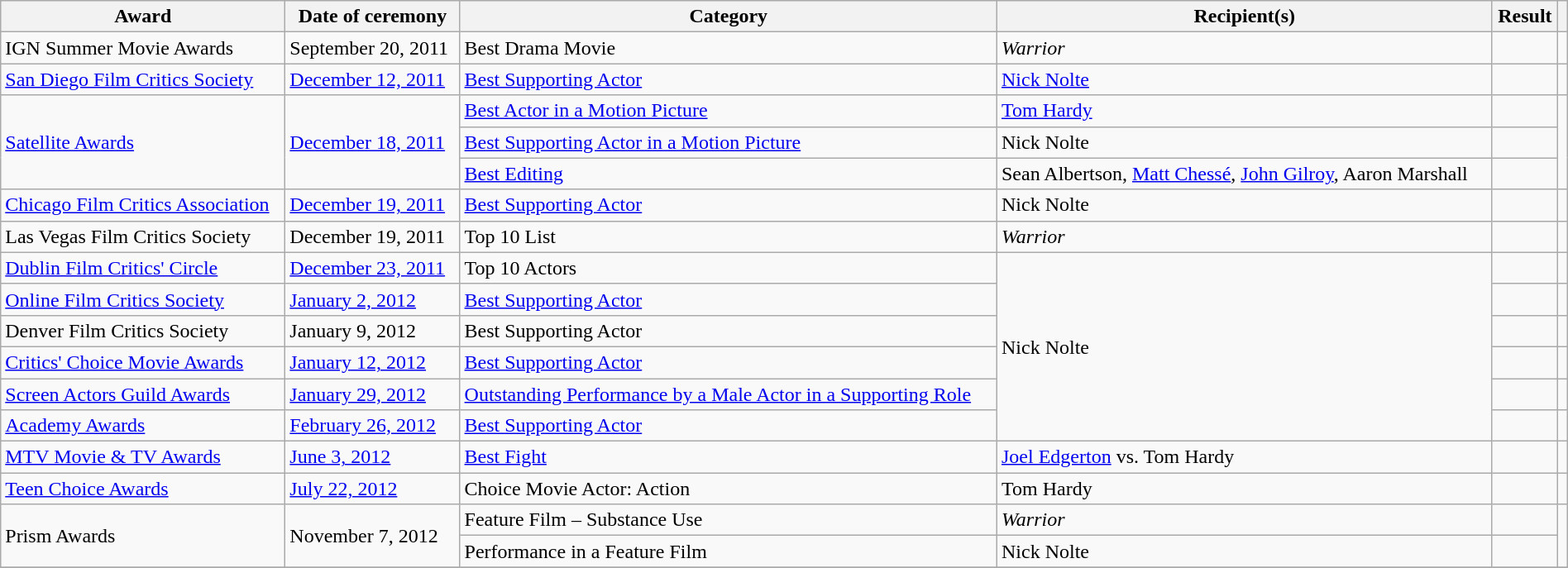<table class="wikitable sortable plainrowheaders" style="width: 100%;">
<tr>
<th scope="col">Award</th>
<th scope="col">Date of ceremony</th>
<th scope="col">Category</th>
<th scope="col">Recipient(s)</th>
<th scope="col">Result</th>
<th scope="col" class="unsortable"></th>
</tr>
<tr>
<td>IGN Summer Movie Awards</td>
<td>September 20, 2011</td>
<td>Best Drama Movie</td>
<td><em>Warrior</em></td>
<td></td>
<td></td>
</tr>
<tr>
<td><a href='#'>San Diego Film Critics Society</a></td>
<td><a href='#'>December 12, 2011</a></td>
<td><a href='#'>Best Supporting Actor</a></td>
<td><a href='#'>Nick Nolte</a></td>
<td></td>
<td></td>
</tr>
<tr>
<td rowspan="3"><a href='#'>Satellite Awards</a></td>
<td rowspan="3"><a href='#'>December 18, 2011</a></td>
<td><a href='#'>Best Actor in a Motion Picture</a></td>
<td><a href='#'>Tom Hardy</a></td>
<td></td>
<td rowspan="3"></td>
</tr>
<tr>
<td><a href='#'>Best Supporting Actor in a Motion Picture</a></td>
<td>Nick Nolte</td>
<td></td>
</tr>
<tr>
<td><a href='#'>Best Editing</a></td>
<td>Sean Albertson, <a href='#'>Matt Chessé</a>, <a href='#'>John Gilroy</a>,  Aaron Marshall</td>
<td></td>
</tr>
<tr>
<td><a href='#'>Chicago Film Critics Association</a></td>
<td><a href='#'>December 19, 2011</a></td>
<td><a href='#'>Best Supporting Actor</a></td>
<td>Nick Nolte</td>
<td></td>
<td></td>
</tr>
<tr>
<td>Las Vegas Film Critics Society</td>
<td>December 19, 2011</td>
<td>Top 10 List</td>
<td><em>Warrior</em></td>
<td></td>
<td></td>
</tr>
<tr>
<td><a href='#'>Dublin Film Critics' Circle</a></td>
<td><a href='#'>December 23, 2011</a></td>
<td>Top 10 Actors</td>
<td rowspan="6">Nick Nolte</td>
<td></td>
<td></td>
</tr>
<tr>
<td><a href='#'>Online Film Critics Society</a></td>
<td><a href='#'>January 2, 2012</a></td>
<td><a href='#'>Best Supporting Actor</a></td>
<td></td>
<td></td>
</tr>
<tr>
<td>Denver Film Critics Society</td>
<td>January 9, 2012</td>
<td>Best Supporting Actor</td>
<td></td>
<td></td>
</tr>
<tr>
<td><a href='#'>Critics' Choice Movie Awards</a></td>
<td><a href='#'>January 12, 2012</a></td>
<td><a href='#'>Best Supporting Actor</a></td>
<td></td>
<td></td>
</tr>
<tr>
<td><a href='#'>Screen Actors Guild Awards</a></td>
<td><a href='#'>January 29, 2012</a></td>
<td><a href='#'>Outstanding Performance by a Male Actor in a Supporting Role</a></td>
<td></td>
<td></td>
</tr>
<tr>
<td><a href='#'>Academy Awards</a></td>
<td><a href='#'>February 26, 2012</a></td>
<td><a href='#'>Best Supporting Actor</a></td>
<td></td>
<td></td>
</tr>
<tr>
<td><a href='#'>MTV Movie & TV Awards</a></td>
<td><a href='#'>June 3, 2012</a></td>
<td><a href='#'>Best Fight</a></td>
<td><a href='#'>Joel Edgerton</a> vs. Tom Hardy</td>
<td></td>
<td></td>
</tr>
<tr>
<td><a href='#'>Teen Choice Awards</a></td>
<td><a href='#'>July 22, 2012</a></td>
<td>Choice Movie Actor: Action</td>
<td>Tom Hardy</td>
<td></td>
<td></td>
</tr>
<tr>
<td rowspan="2">Prism Awards</td>
<td rowspan="2">November 7, 2012</td>
<td>Feature Film – Substance Use</td>
<td><em>Warrior</em></td>
<td></td>
<td rowspan="2"></td>
</tr>
<tr>
<td>Performance in a Feature Film</td>
<td>Nick Nolte</td>
<td></td>
</tr>
<tr>
</tr>
</table>
